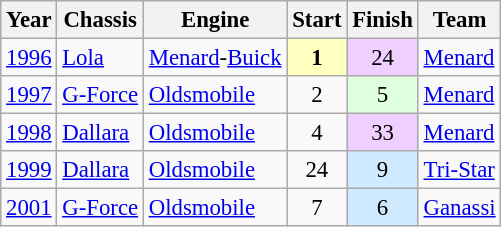<table class="wikitable" style="font-size: 95%;">
<tr>
<th>Year</th>
<th>Chassis</th>
<th>Engine</th>
<th>Start</th>
<th>Finish</th>
<th>Team</th>
</tr>
<tr>
<td><a href='#'>1996</a></td>
<td><a href='#'>Lola</a></td>
<td><a href='#'>Menard</a>-<a href='#'>Buick</a></td>
<td align=center style="background:#ffffbf;"><strong>1</strong></td>
<td align=center style="background:#EFCFFF;">24</td>
<td><a href='#'>Menard</a></td>
</tr>
<tr>
<td><a href='#'>1997</a></td>
<td><a href='#'>G-Force</a></td>
<td><a href='#'>Oldsmobile</a></td>
<td align=center>2</td>
<td align=center style="background:#DFFFDF;">5</td>
<td><a href='#'>Menard</a></td>
</tr>
<tr>
<td><a href='#'>1998</a></td>
<td><a href='#'>Dallara</a></td>
<td><a href='#'>Oldsmobile</a></td>
<td align=center>4</td>
<td align=center style="background:#EFCFFF;">33</td>
<td><a href='#'>Menard</a></td>
</tr>
<tr>
<td><a href='#'>1999</a></td>
<td><a href='#'>Dallara</a></td>
<td><a href='#'>Oldsmobile</a></td>
<td align=center>24</td>
<td align=center style="background:#CFEAFF;">9</td>
<td><a href='#'>Tri-Star</a></td>
</tr>
<tr>
<td><a href='#'>2001</a></td>
<td><a href='#'>G-Force</a></td>
<td><a href='#'>Oldsmobile</a></td>
<td align=center>7</td>
<td align=center style="background:#CFEAFF;">6</td>
<td><a href='#'>Ganassi</a></td>
</tr>
</table>
